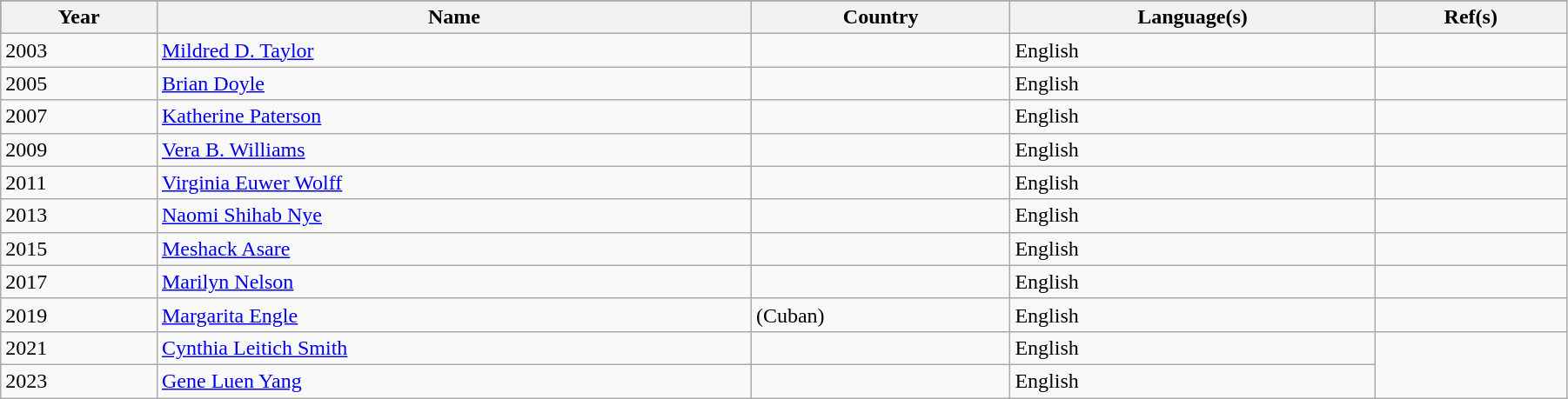<table class="wikitable" width=95%>
<tr bgcolor="#505050">
<th>Year</th>
<th>Name</th>
<th>Country</th>
<th>Language(s)</th>
<th>Ref(s)</th>
</tr>
<tr>
<td>2003</td>
<td><a href='#'>Mildred D. Taylor</a></td>
<td></td>
<td>English</td>
<td></td>
</tr>
<tr>
<td>2005</td>
<td><a href='#'>Brian Doyle</a></td>
<td></td>
<td>English</td>
<td></td>
</tr>
<tr>
<td>2007</td>
<td><a href='#'>Katherine Paterson</a></td>
<td></td>
<td>English</td>
<td></td>
</tr>
<tr>
<td>2009</td>
<td><a href='#'>Vera B. Williams</a></td>
<td></td>
<td>English</td>
<td></td>
</tr>
<tr>
<td>2011</td>
<td><a href='#'>Virginia Euwer Wolff</a></td>
<td></td>
<td>English</td>
<td></td>
</tr>
<tr>
<td>2013</td>
<td><a href='#'>Naomi Shihab Nye</a></td>
<td></td>
<td>English</td>
<td></td>
</tr>
<tr>
<td>2015</td>
<td><a href='#'>Meshack Asare</a></td>
<td></td>
<td>English</td>
<td></td>
</tr>
<tr>
<td>2017</td>
<td><a href='#'>Marilyn Nelson</a></td>
<td></td>
<td>English</td>
<td></td>
</tr>
<tr>
<td>2019</td>
<td><a href='#'>Margarita Engle</a></td>
<td> (Cuban)</td>
<td>English</td>
<td></td>
</tr>
<tr>
<td>2021</td>
<td><a href='#'>Cynthia Leitich Smith</a></td>
<td></td>
<td>English</td>
</tr>
<tr>
<td>2023</td>
<td><a href='#'>Gene Luen Yang</a></td>
<td></td>
<td>English</td>
</tr>
</table>
